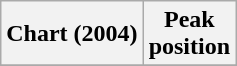<table class="wikitable sortable plainrowheaders" style="text-align:center">
<tr>
<th scope="col">Chart (2004)</th>
<th scope="col">Peak<br>position</th>
</tr>
<tr>
</tr>
</table>
